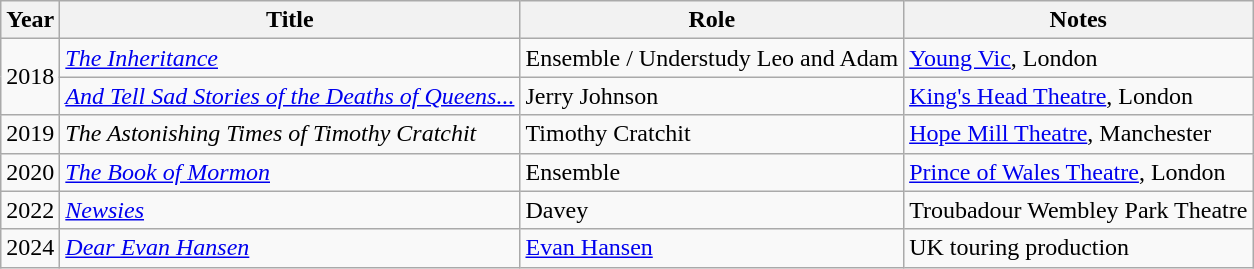<table class="wikitable">
<tr>
<th>Year</th>
<th>Title</th>
<th>Role</th>
<th>Notes</th>
</tr>
<tr>
<td rowspan="2">2018</td>
<td><em><a href='#'>The Inheritance</a></em></td>
<td>Ensemble / Understudy Leo and Adam</td>
<td><a href='#'>Young Vic</a>, London</td>
</tr>
<tr>
<td><em><a href='#'>And Tell Sad Stories of the Deaths of Queens...</a></em></td>
<td>Jerry Johnson</td>
<td><a href='#'>King's Head Theatre</a>, London</td>
</tr>
<tr>
<td>2019</td>
<td><em>The Astonishing Times of Timothy Cratchit</em></td>
<td>Timothy Cratchit</td>
<td><a href='#'>Hope Mill Theatre</a>, Manchester</td>
</tr>
<tr>
<td>2020</td>
<td><em><a href='#'>The Book of Mormon</a></em></td>
<td>Ensemble</td>
<td><a href='#'>Prince of Wales Theatre</a>, London</td>
</tr>
<tr>
<td>2022</td>
<td><em><a href='#'>Newsies</a></em></td>
<td>Davey</td>
<td>Troubadour Wembley Park Theatre</td>
</tr>
<tr>
<td>2024</td>
<td><em><a href='#'>Dear Evan Hansen</a></em></td>
<td><a href='#'>Evan Hansen</a></td>
<td>UK touring production</td>
</tr>
</table>
